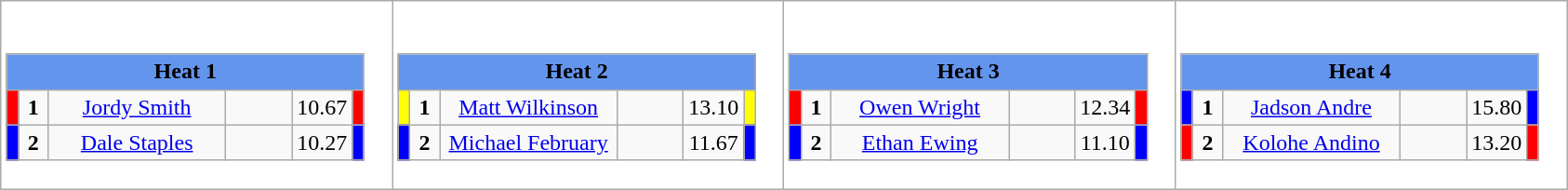<table class="wikitable" style="background:#fff;">
<tr>
<td style="margin: 1em auto;"><div><br><table class="wikitable">
<tr>
<td colspan="6"  style="text-align:center; background:#6495ed;"><strong>Heat 1</strong></td>
</tr>
<tr>
<td style="width:01px; background: #f00;"></td>
<td style="width:14px; text-align:center;"><strong>1</strong></td>
<td style="width:120px; text-align:center;"><a href='#'>Jordy Smith</a></td>
<td style="width:40px; text-align:center;"></td>
<td style="width:20px; text-align:center;">10.67</td>
<td style="width:01px; background: #f00;"></td>
</tr>
<tr>
<td style="width:01px; background: #00f;"></td>
<td style="width:14px; text-align:center;"><strong>2</strong></td>
<td style="width:120px; text-align:center;"><a href='#'>Dale Staples</a></td>
<td style="width:40px; text-align:center;"></td>
<td style="width:20px; text-align:center;">10.27</td>
<td style="width:01px; background: #00f;"></td>
</tr>
</table>
</div></td>
<td style="margin: 1em auto;"><div><br><table class="wikitable">
<tr>
<td colspan="6"  style="text-align:center; background:#6495ed;"><strong>Heat 2</strong></td>
</tr>
<tr>
<td style="width:01px; background: #ff0;"></td>
<td style="width:14px; text-align:center;"><strong>1</strong></td>
<td style="width:120px; text-align:center;"><a href='#'>Matt Wilkinson</a></td>
<td style="width:40px; text-align:center;"></td>
<td style="width:20px; text-align:center;">13.10</td>
<td style="width:01px; background: #ff0;"></td>
</tr>
<tr>
<td style="width:01px; background: #00f;"></td>
<td style="width:14px; text-align:center;"><strong>2</strong></td>
<td style="width:120px; text-align:center;"><a href='#'>Michael February</a></td>
<td style="width:40px; text-align:center;"></td>
<td style="width:20px; text-align:center;">11.67</td>
<td style="width:01px; background: #00f;"></td>
</tr>
</table>
</div></td>
<td style="margin: 1em auto;"><div><br><table class="wikitable">
<tr>
<td colspan="6"  style="text-align:center; background:#6495ed;"><strong>Heat 3</strong></td>
</tr>
<tr>
<td style="width:01px; background: #f00;"></td>
<td style="width:14px; text-align:center;"><strong>1</strong></td>
<td style="width:120px; text-align:center;"><a href='#'>Owen Wright</a></td>
<td style="width:40px; text-align:center;"></td>
<td style="width:20px; text-align:center;">12.34</td>
<td style="width:01px; background: #f00;"></td>
</tr>
<tr>
<td style="width:01px; background: #00f;"></td>
<td style="width:14px; text-align:center;"><strong>2</strong></td>
<td style="width:120px; text-align:center;"><a href='#'>Ethan Ewing</a></td>
<td style="width:40px; text-align:center;"></td>
<td style="width:20px; text-align:center;">11.10</td>
<td style="width:01px; background: #00f;"></td>
</tr>
</table>
</div></td>
<td style="margin: 1em auto;"><div><br><table class="wikitable">
<tr>
<td colspan="6"  style="text-align:center; background:#6495ed;"><strong>Heat 4</strong></td>
</tr>
<tr>
<td style="width:01px; background: #00f;"></td>
<td style="width:14px; text-align:center;"><strong>1</strong></td>
<td style="width:120px; text-align:center;"><a href='#'>Jadson Andre</a></td>
<td style="width:40px; text-align:center;"></td>
<td style="width:20px; text-align:center;">15.80</td>
<td style="width:01px; background: #00f;"></td>
</tr>
<tr>
<td style="width:01px; background: #f00;"></td>
<td style="width:14px; text-align:center;"><strong>2</strong></td>
<td style="width:120px; text-align:center;"><a href='#'>Kolohe Andino</a></td>
<td style="width:40px; text-align:center;"></td>
<td style="width:20px; text-align:center;">13.20</td>
<td style="width:01px; background: #f00;"></td>
</tr>
</table>
</div></td>
</tr>
</table>
